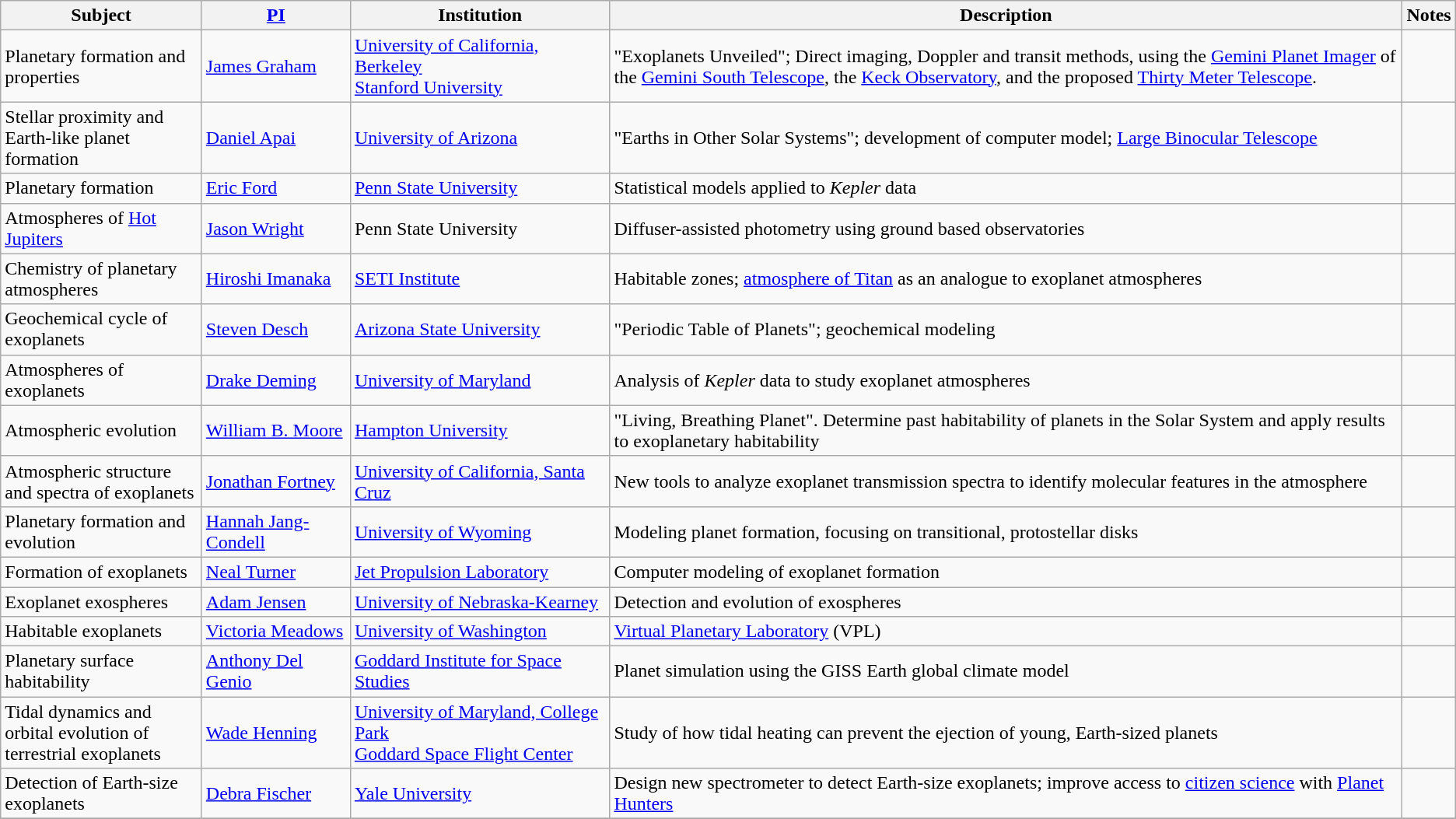<table class="wikitable sortable">
<tr>
<th style="width:165px">Subject</th>
<th style="width:120px"><a href='#'>PI</a></th>
<th style="width:215px">Institution</th>
<th>Description</th>
<th>Notes</th>
</tr>
<tr>
<td>Planetary formation and properties</td>
<td><a href='#'>James Graham</a></td>
<td><a href='#'>University of California, Berkeley</a><br><a href='#'>Stanford University</a></td>
<td>"Exoplanets Unveiled"; Direct imaging, Doppler and transit methods, using the <a href='#'>Gemini Planet Imager</a> of the <a href='#'>Gemini South Telescope</a>, the <a href='#'>Keck Observatory</a>, and the proposed <a href='#'>Thirty Meter Telescope</a>.</td>
<td></td>
</tr>
<tr>
<td>Stellar proximity and Earth-like planet formation</td>
<td><a href='#'>Daniel Apai</a></td>
<td><a href='#'>University of Arizona</a></td>
<td>"Earths in Other Solar Systems"; development of computer model; <a href='#'>Large Binocular Telescope</a></td>
<td></td>
</tr>
<tr>
<td>Planetary formation</td>
<td><a href='#'>Eric Ford</a></td>
<td><a href='#'>Penn State University</a></td>
<td>Statistical models applied to <em>Kepler</em> data</td>
<td></td>
</tr>
<tr>
<td>Atmospheres of <a href='#'>Hot Jupiters</a></td>
<td><a href='#'>Jason Wright</a></td>
<td>Penn State University</td>
<td>Diffuser-assisted photometry using ground based observatories</td>
<td></td>
</tr>
<tr>
<td>Chemistry of planetary atmospheres</td>
<td><a href='#'>Hiroshi Imanaka</a></td>
<td><a href='#'>SETI Institute</a></td>
<td>Habitable zones; <a href='#'>atmosphere of Titan</a> as an analogue to exoplanet atmospheres</td>
<td></td>
</tr>
<tr>
<td>Geochemical cycle of exoplanets</td>
<td><a href='#'>Steven Desch</a></td>
<td><a href='#'>Arizona State University</a></td>
<td>"Periodic Table of Planets"; geochemical modeling</td>
<td></td>
</tr>
<tr>
<td>Atmospheres of exoplanets</td>
<td><a href='#'>Drake Deming</a></td>
<td><a href='#'>University of Maryland</a></td>
<td>Analysis of <em>Kepler</em> data to study exoplanet atmospheres</td>
<td></td>
</tr>
<tr>
<td>Atmospheric evolution</td>
<td><a href='#'>William B. Moore</a></td>
<td><a href='#'>Hampton University</a></td>
<td>"Living, Breathing Planet".  Determine past habitability of planets in the Solar System and apply results to exoplanetary habitability</td>
<td></td>
</tr>
<tr>
<td>Atmospheric structure and spectra of exoplanets</td>
<td><a href='#'>Jonathan Fortney</a></td>
<td><a href='#'>University of California, Santa Cruz</a></td>
<td>New tools to analyze exoplanet transmission spectra to identify molecular features in the atmosphere</td>
<td></td>
</tr>
<tr>
<td>Planetary formation and evolution</td>
<td><a href='#'>Hannah Jang-Condell</a></td>
<td><a href='#'>University of Wyoming</a></td>
<td>Modeling planet formation, focusing on transitional, protostellar disks</td>
<td></td>
</tr>
<tr>
<td>Formation of exoplanets</td>
<td><a href='#'>Neal Turner</a></td>
<td><a href='#'>Jet Propulsion Laboratory</a></td>
<td>Computer modeling of exoplanet formation</td>
<td></td>
</tr>
<tr>
<td>Exoplanet exospheres</td>
<td><a href='#'>Adam Jensen</a></td>
<td><a href='#'>University of Nebraska-Kearney</a></td>
<td>Detection and evolution of exospheres</td>
<td></td>
</tr>
<tr>
<td>Habitable exoplanets</td>
<td><a href='#'>Victoria Meadows</a></td>
<td><a href='#'>University of Washington</a></td>
<td><a href='#'>Virtual Planetary Laboratory</a> (VPL)</td>
<td></td>
</tr>
<tr>
<td>Planetary surface habitability</td>
<td><a href='#'>Anthony Del Genio</a></td>
<td><a href='#'>Goddard Institute for Space Studies</a></td>
<td>Planet simulation using the GISS Earth global climate model</td>
<td></td>
</tr>
<tr>
<td>Tidal dynamics and orbital evolution of terrestrial exoplanets</td>
<td><a href='#'>Wade Henning</a></td>
<td><a href='#'>University of Maryland, College Park</a><br><a href='#'>Goddard Space Flight Center</a></td>
<td>Study of how tidal heating can prevent the ejection of young, Earth-sized planets</td>
<td></td>
</tr>
<tr>
<td>Detection of Earth-size exoplanets</td>
<td><a href='#'>Debra Fischer</a></td>
<td><a href='#'>Yale University</a></td>
<td>Design new spectrometer to detect Earth-size exoplanets; improve access to <a href='#'>citizen science</a> with <a href='#'>Planet Hunters</a></td>
<td></td>
</tr>
<tr>
</tr>
</table>
